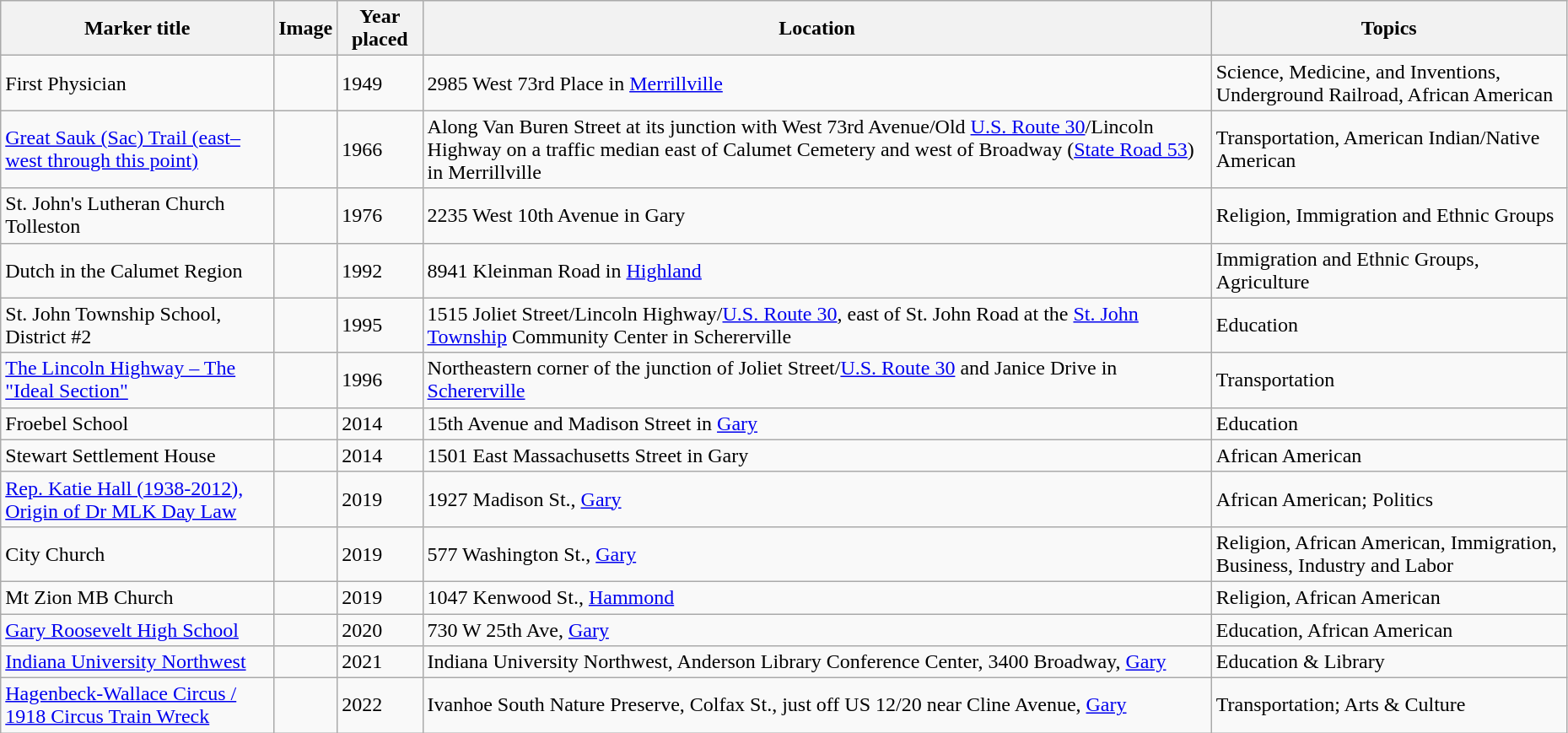<table class="wikitable sortable" style="width:98%">
<tr>
<th>Marker title</th>
<th class="unsortable">Image</th>
<th>Year placed</th>
<th class="unsortable">Location</th>
<th class="unsortable">Topics</th>
</tr>
<tr>
<td>First Physician</td>
<td></td>
<td>1949</td>
<td>2985 West 73rd Place in <a href='#'>Merrillville</a><br><small></small></td>
<td>Science, Medicine, and Inventions, Underground Railroad, African American</td>
</tr>
<tr>
<td><a href='#'>Great Sauk (Sac) Trail (east–west through this point)</a></td>
<td></td>
<td>1966</td>
<td>Along Van Buren Street at its junction with West 73rd Avenue/Old <a href='#'>U.S. Route 30</a>/Lincoln Highway on a traffic median east of Calumet Cemetery and west of Broadway (<a href='#'>State Road 53</a>) in Merrillville<br><small></small></td>
<td>Transportation, American Indian/Native American</td>
</tr>
<tr ->
<td>St. John's Lutheran Church Tolleston</td>
<td></td>
<td>1976</td>
<td>2235 West 10th Avenue in Gary<br><small></small></td>
<td>Religion, Immigration and Ethnic Groups</td>
</tr>
<tr ->
<td>Dutch in the Calumet Region</td>
<td></td>
<td>1992</td>
<td>8941 Kleinman Road in <a href='#'>Highland</a><br><small></small></td>
<td>Immigration and Ethnic Groups, Agriculture</td>
</tr>
<tr ->
<td>St. John Township School, District #2</td>
<td></td>
<td>1995</td>
<td>1515 Joliet Street/Lincoln Highway/<a href='#'>U.S. Route 30</a>, east of St. John Road at the <a href='#'>St. John Township</a> Community Center in Schererville<br><small></small></td>
<td>Education</td>
</tr>
<tr ->
<td> <a href='#'>The Lincoln Highway – The "Ideal Section"</a></td>
<td></td>
<td>1996</td>
<td>Northeastern corner of the junction of Joliet Street/<a href='#'>U.S. Route 30</a> and Janice Drive in <a href='#'>Schererville</a><br><small></small></td>
<td>Transportation</td>
</tr>
<tr ->
<td>Froebel School</td>
<td></td>
<td>2014</td>
<td>15th Avenue and Madison Street in <a href='#'>Gary</a><br><small></small></td>
<td>Education</td>
</tr>
<tr ->
<td>Stewart Settlement House</td>
<td></td>
<td>2014</td>
<td>1501 East Massachusetts Street in Gary <br><small></small></td>
<td>African American</td>
</tr>
<tr ->
<td><a href='#'>Rep. Katie Hall (1938-2012), Origin of Dr MLK Day Law</a></td>
<td></td>
<td>2019</td>
<td>1927 Madison St., <a href='#'>Gary</a><br><small></small></td>
<td>African American; Politics</td>
</tr>
<tr>
<td>City Church</td>
<td></td>
<td>2019</td>
<td>577 Washington St., <a href='#'>Gary</a><br><small></small></td>
<td>Religion, African American, Immigration, Business, Industry and Labor</td>
</tr>
<tr>
<td>Mt Zion MB Church</td>
<td></td>
<td>2019</td>
<td>1047 Kenwood St., <a href='#'>Hammond</a><br><small></small></td>
<td>Religion, African American</td>
</tr>
<tr>
<td><a href='#'>Gary Roosevelt High School</a></td>
<td></td>
<td>2020</td>
<td>730 W 25th Ave, <a href='#'>Gary</a><br><small></small></td>
<td>Education, African American</td>
</tr>
<tr>
<td><a href='#'>Indiana University Northwest</a></td>
<td></td>
<td>2021</td>
<td>Indiana University Northwest, Anderson Library Conference Center, 3400 Broadway, <a href='#'>Gary</a><br><small></small></td>
<td>Education & Library</td>
</tr>
<tr>
<td><a href='#'>Hagenbeck-Wallace Circus / 1918 Circus Train Wreck</a></td>
<td></td>
<td>2022</td>
<td>Ivanhoe South Nature Preserve, Colfax St., just off US 12/20 near Cline Avenue, <a href='#'>Gary</a><br><small></small></td>
<td>Transportation;  Arts & Culture</td>
</tr>
</table>
